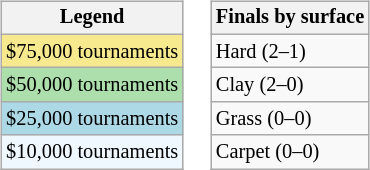<table>
<tr valign=top>
<td><br><table class=wikitable style="font-size:85%">
<tr>
<th>Legend</th>
</tr>
<tr style="background:#f7e98e;">
<td>$75,000 tournaments</td>
</tr>
<tr style="background:#addfad;">
<td>$50,000 tournaments</td>
</tr>
<tr style="background:lightblue;">
<td>$25,000 tournaments</td>
</tr>
<tr style="background:#f0f8ff;">
<td>$10,000 tournaments</td>
</tr>
</table>
</td>
<td><br><table class=wikitable style="font-size:85%">
<tr>
<th>Finals by surface</th>
</tr>
<tr>
<td>Hard (2–1)</td>
</tr>
<tr>
<td>Clay (2–0)</td>
</tr>
<tr>
<td>Grass (0–0)</td>
</tr>
<tr>
<td>Carpet (0–0)</td>
</tr>
</table>
</td>
</tr>
</table>
